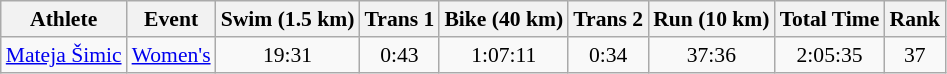<table class="wikitable" style="font-size:90%">
<tr>
<th>Athlete</th>
<th>Event</th>
<th>Swim (1.5 km)</th>
<th>Trans 1</th>
<th>Bike (40 km)</th>
<th>Trans 2</th>
<th>Run (10 km)</th>
<th>Total Time</th>
<th>Rank</th>
</tr>
<tr align=center>
<td align=left><a href='#'>Mateja Šimic</a></td>
<td align=left><a href='#'>Women's</a></td>
<td>19:31</td>
<td>0:43</td>
<td>1:07:11</td>
<td>0:34</td>
<td>37:36</td>
<td>2:05:35</td>
<td>37</td>
</tr>
</table>
